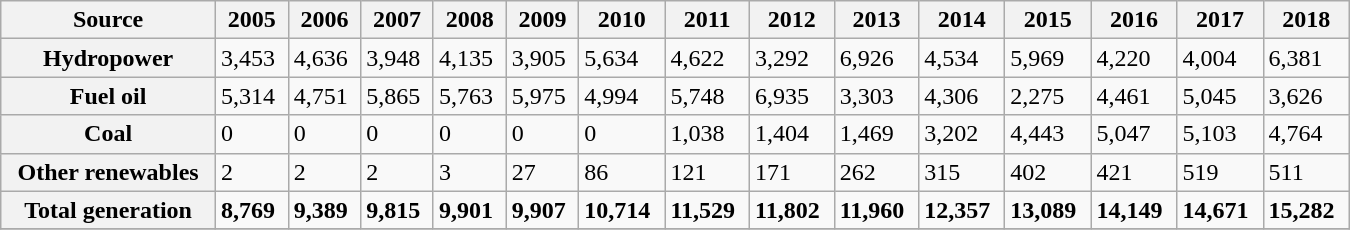<table class="wikitable plainrowheaders" width="900px">
<tr>
<th scope="col">Source</th>
<th scope="col">2005</th>
<th scope="col">2006</th>
<th scope="col">2007</th>
<th scope="col">2008</th>
<th scope="col">2009</th>
<th scope="col">2010</th>
<th scope="col">2011</th>
<th scope="col">2012</th>
<th scope="col">2013</th>
<th scope="col">2014</th>
<th scope="col">2015</th>
<th scope="col">2016</th>
<th scope="col">2017</th>
<th scope="col">2018</th>
</tr>
<tr>
<th scope="row"><span>Hydropower</span></th>
<td>3,453</td>
<td>4,636</td>
<td>3,948</td>
<td>4,135</td>
<td>3,905</td>
<td>5,634</td>
<td>4,622</td>
<td>3,292</td>
<td>6,926</td>
<td>4,534</td>
<td>5,969</td>
<td>4,220</td>
<td>4,004</td>
<td>6,381</td>
</tr>
<tr>
<th scope="row"><span>Fuel oil</span></th>
<td>5,314</td>
<td>4,751</td>
<td>5,865</td>
<td>5,763</td>
<td>5,975</td>
<td>4,994</td>
<td>5,748</td>
<td>6,935</td>
<td>3,303</td>
<td>4,306</td>
<td>2,275</td>
<td>4,461</td>
<td>5,045</td>
<td>3,626</td>
</tr>
<tr>
<th scope="row"><span>Coal</span></th>
<td>0</td>
<td>0</td>
<td>0</td>
<td>0</td>
<td>0</td>
<td>0</td>
<td>1,038</td>
<td>1,404</td>
<td>1,469</td>
<td>3,202</td>
<td>4,443</td>
<td>5,047</td>
<td>5,103</td>
<td>4,764</td>
</tr>
<tr>
<th scope="row"><span>Other renewables</span></th>
<td>2</td>
<td>2</td>
<td>2</td>
<td>3</td>
<td>27</td>
<td>86</td>
<td>121</td>
<td>171</td>
<td>262</td>
<td>315</td>
<td>402</td>
<td>421</td>
<td>519</td>
<td>511</td>
</tr>
<tr>
<th scope="row"><strong>Total generation</strong></th>
<td><strong>8,769</strong></td>
<td><strong>9,389</strong></td>
<td><strong>9,815</strong></td>
<td><strong>9,901</strong></td>
<td><strong>9,907</strong></td>
<td><strong>10,714</strong></td>
<td><strong>11,529</strong></td>
<td><strong>11,802</strong></td>
<td><strong>11,960</strong></td>
<td><strong>12,357</strong></td>
<td><strong>13,089</strong></td>
<td><strong>14,149</strong></td>
<td><strong>14,671</strong></td>
<td><strong>15,282</strong></td>
</tr>
<tr>
</tr>
</table>
